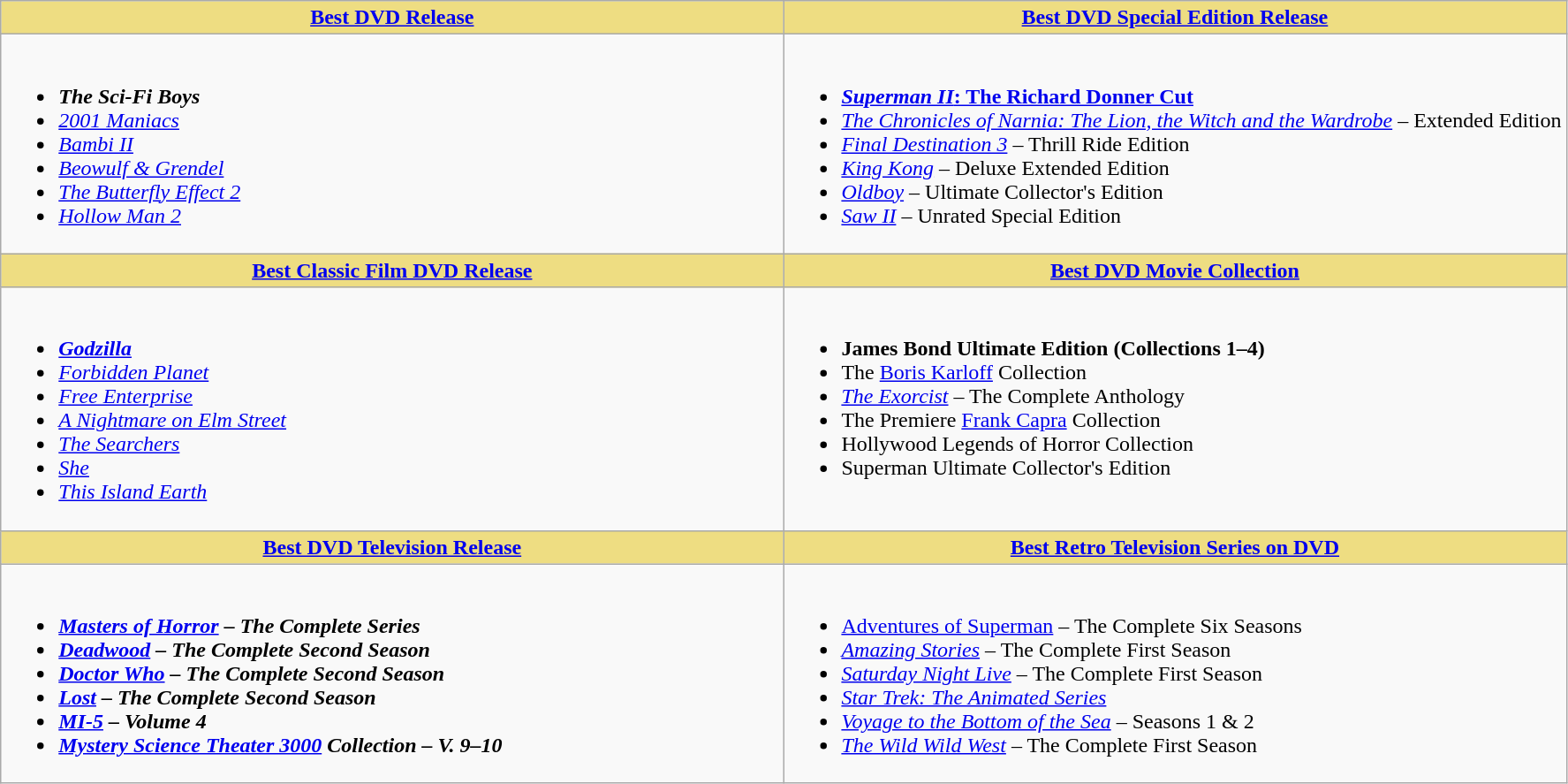<table class=wikitable>
<tr>
<th style="background:#EEDD82; width:50%"><a href='#'>Best DVD Release</a></th>
<th style="background:#EEDD82; width:50%"><a href='#'>Best DVD Special Edition Release</a></th>
</tr>
<tr>
<td valign="top"><br><ul><li><strong><em>The Sci-Fi Boys</em></strong></li><li><em><a href='#'>2001 Maniacs</a></em></li><li><em><a href='#'>Bambi II</a></em></li><li><em><a href='#'>Beowulf & Grendel</a></em></li><li><em><a href='#'>The Butterfly Effect 2</a></em></li><li><em><a href='#'>Hollow Man 2</a></em></li></ul></td>
<td valign="top"><br><ul><li><strong><a href='#'><em>Superman II</em>: The Richard Donner Cut</a></strong></li><li><em><a href='#'>The Chronicles of Narnia: The Lion, the Witch and the Wardrobe</a></em> – Extended Edition</li><li><em><a href='#'>Final Destination 3</a></em> – Thrill Ride Edition</li><li><em><a href='#'>King Kong</a></em> – Deluxe Extended Edition</li><li><em><a href='#'>Oldboy</a></em> – Ultimate Collector's Edition</li><li><em><a href='#'>Saw II</a></em> – Unrated Special Edition</li></ul></td>
</tr>
<tr>
<th style="background:#EEDD82; width:50%"><a href='#'>Best Classic Film DVD Release</a></th>
<th style="background:#EEDD82; width:50%"><a href='#'>Best DVD Movie Collection</a></th>
</tr>
<tr>
<td valign="top"><br><ul><li><strong><em><a href='#'>Godzilla</a></em></strong></li><li><em><a href='#'>Forbidden Planet</a></em></li><li><em><a href='#'>Free Enterprise</a></em></li><li><em><a href='#'>A Nightmare on Elm Street</a></em></li><li><em><a href='#'>The Searchers</a></em></li><li><em><a href='#'>She</a></em></li><li><em><a href='#'>This Island Earth</a></em></li></ul></td>
<td valign="top"><br><ul><li><strong>James Bond Ultimate Edition (Collections 1–4)</strong></li><li>The <a href='#'>Boris Karloff</a> Collection</li><li><em><a href='#'>The Exorcist</a></em> – The Complete Anthology</li><li>The Premiere <a href='#'>Frank Capra</a> Collection</li><li>Hollywood Legends of Horror Collection</li><li>Superman Ultimate Collector's Edition</li></ul></td>
</tr>
<tr>
<th style="background:#EEDD82; width:50%"><a href='#'>Best DVD Television Release</a></th>
<th style="background:#EEDD82; width:50%"><a href='#'>Best Retro Television Series on DVD</a></th>
</tr>
<tr>
<td valign="top"><br><ul><li><strong><em><a href='#'>Masters of Horror</a><em> – The Complete Series<strong></li><li></em><a href='#'>Deadwood</a><em> – The Complete Second Season</li><li></em><a href='#'>Doctor Who</a><em> – The Complete Second Season</li><li></em><a href='#'>Lost</a><em> – The Complete Second Season</li><li></em><a href='#'>MI-5</a><em> – Volume 4</li><li></em><a href='#'>Mystery Science Theater 3000</a><em> Collection – V. 9–10</li></ul></td>
<td valign="top"><br><ul><li></em></strong><a href='#'>Adventures of Superman</a></em> – The Complete Six Seasons</strong></li><li><em><a href='#'>Amazing Stories</a></em> – The Complete First Season</li><li><em><a href='#'>Saturday Night Live</a></em> – The Complete First Season</li><li><em><a href='#'>Star Trek: The Animated Series</a></em></li><li><em><a href='#'>Voyage to the Bottom of the Sea</a></em> – Seasons 1 & 2</li><li><em><a href='#'>The Wild Wild West</a></em> – The Complete First Season</li></ul></td>
</tr>
</table>
